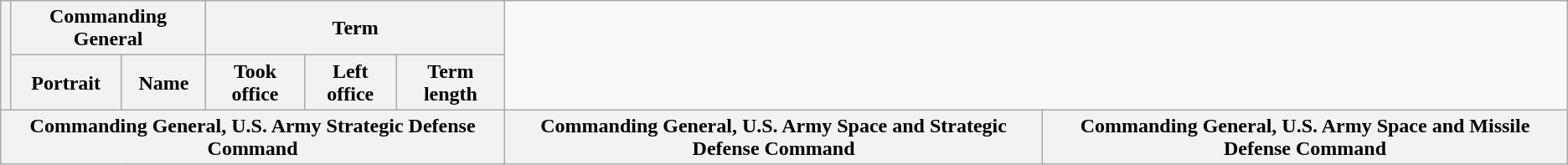<table class="wikitable sortable">
<tr>
<th rowspan=2></th>
<th colspan=2>Commanding General</th>
<th colspan=3>Term</th>
</tr>
<tr>
<th>Portrait</th>
<th>Name</th>
<th>Took office</th>
<th>Left office</th>
<th>Term length</th>
</tr>
<tr>
<th colspan="6" text-style:align="center"><strong>Commanding General, U.S. Army Strategic Defense Command</strong><br>


</th>
<th colspan="6" text-style:align="center"><strong>Commanding General, U.S. Army Space and Strategic Defense Command</strong><br>

</th>
<th colspan="6" text-style:align="center"><strong>Commanding General, U.S. Army Space and Missile Defense Command</strong><br>










</th>
</tr>
</table>
